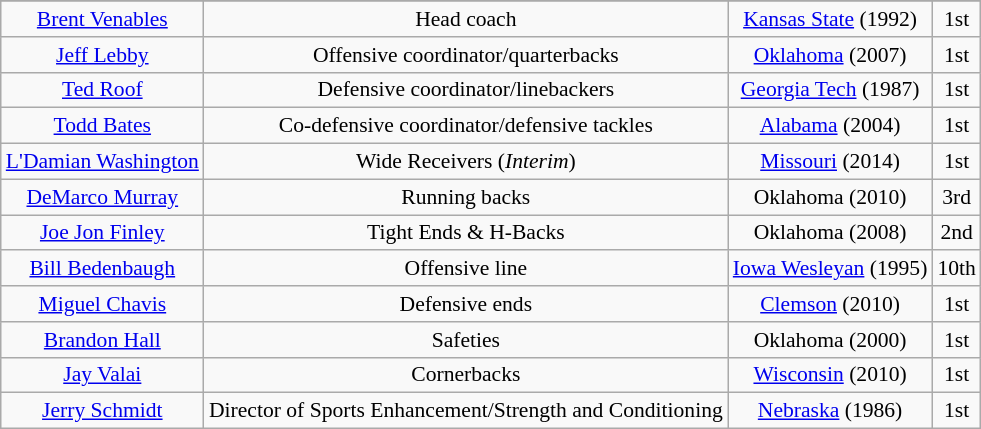<table class="wikitable" border="1" style="font-size:90%; text-align: center;">
<tr>
</tr>
<tr>
<td><a href='#'>Brent Venables</a></td>
<td>Head coach</td>
<td><a href='#'>Kansas State</a> (1992)</td>
<td>1st</td>
</tr>
<tr>
<td><a href='#'>Jeff Lebby</a></td>
<td>Offensive coordinator/quarterbacks</td>
<td><a href='#'>Oklahoma</a> (2007)</td>
<td>1st</td>
</tr>
<tr>
<td><a href='#'>Ted Roof</a></td>
<td>Defensive coordinator/linebackers</td>
<td><a href='#'>Georgia Tech</a> (1987)</td>
<td>1st</td>
</tr>
<tr>
<td><a href='#'>Todd Bates</a></td>
<td>Co-defensive coordinator/defensive tackles</td>
<td><a href='#'>Alabama</a> (2004)</td>
<td>1st</td>
</tr>
<tr>
<td><a href='#'>L'Damian Washington</a></td>
<td>Wide Receivers (<em>Interim</em>)</td>
<td><a href='#'>Missouri</a> (2014)</td>
<td>1st</td>
</tr>
<tr>
<td><a href='#'>DeMarco Murray</a></td>
<td>Running backs</td>
<td>Oklahoma (2010)</td>
<td>3rd</td>
</tr>
<tr>
<td><a href='#'>Joe Jon Finley</a></td>
<td>Tight Ends & H-Backs</td>
<td>Oklahoma (2008)</td>
<td>2nd</td>
</tr>
<tr>
<td><a href='#'>Bill Bedenbaugh</a></td>
<td>Offensive line</td>
<td><a href='#'>Iowa Wesleyan</a> (1995)</td>
<td>10th</td>
</tr>
<tr>
<td><a href='#'>Miguel Chavis</a></td>
<td>Defensive ends</td>
<td><a href='#'>Clemson</a> (2010)</td>
<td>1st</td>
</tr>
<tr>
<td><a href='#'>Brandon Hall</a></td>
<td>Safeties</td>
<td>Oklahoma (2000)</td>
<td>1st</td>
</tr>
<tr>
<td><a href='#'>Jay Valai</a></td>
<td>Cornerbacks</td>
<td><a href='#'>Wisconsin</a> (2010)</td>
<td>1st</td>
</tr>
<tr>
<td><a href='#'>Jerry Schmidt</a></td>
<td>Director of Sports Enhancement/Strength and Conditioning</td>
<td><a href='#'>Nebraska</a> (1986)</td>
<td>1st</td>
</tr>
</table>
